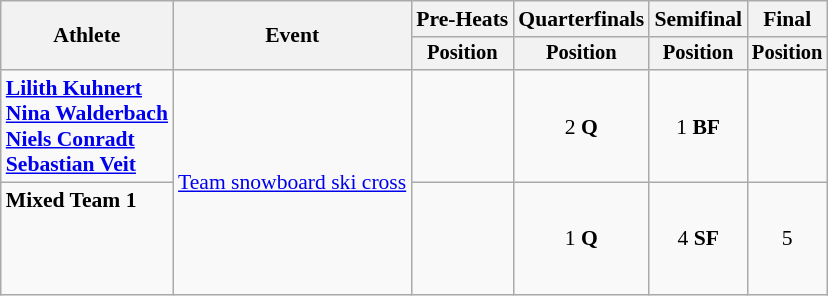<table class="wikitable" style="font-size:90%">
<tr>
<th rowspan="2">Athlete</th>
<th rowspan="2">Event</th>
<th>Pre-Heats</th>
<th>Quarterfinals</th>
<th>Semifinal</th>
<th>Final</th>
</tr>
<tr style="font-size:95%">
<th>Position</th>
<th>Position</th>
<th>Position</th>
<th>Position</th>
</tr>
<tr align=center>
<td align=left><strong><a href='#'>Lilith Kuhnert</a><br><a href='#'>Nina Walderbach</a><br><a href='#'>Niels Conradt</a><br><a href='#'>Sebastian Veit</a></strong></td>
<td align=left rowspan=2><a href='#'>Team snowboard ski cross</a></td>
<td></td>
<td>2 <strong>Q</strong></td>
<td>1 <strong>BF</strong></td>
<td></td>
</tr>
<tr align=center>
<td align=left><strong>Mixed Team 1</strong><br><small><br><br><br></small></td>
<td></td>
<td>1 <strong>Q</strong></td>
<td>4 <strong>SF</strong></td>
<td>5</td>
</tr>
</table>
